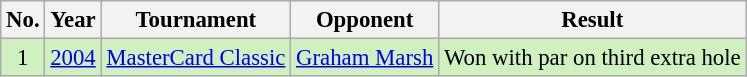<table class="wikitable" style="font-size:95%;">
<tr>
<th>No.</th>
<th>Year</th>
<th>Tournament</th>
<th>Opponent</th>
<th>Result</th>
</tr>
<tr style="background:#D0F0C0;">
<td align=center>1</td>
<td><a href='#'>2004</a></td>
<td><a href='#'>MasterCard Classic</a></td>
<td> <a href='#'>Graham Marsh</a></td>
<td>Won with par on third extra hole</td>
</tr>
</table>
